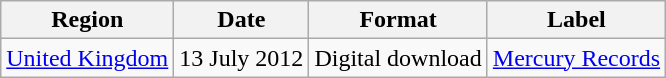<table class=wikitable>
<tr>
<th>Region</th>
<th>Date</th>
<th>Format</th>
<th>Label</th>
</tr>
<tr>
<td><a href='#'>United Kingdom</a></td>
<td>13 July 2012</td>
<td>Digital download</td>
<td><a href='#'>Mercury Records</a></td>
</tr>
</table>
